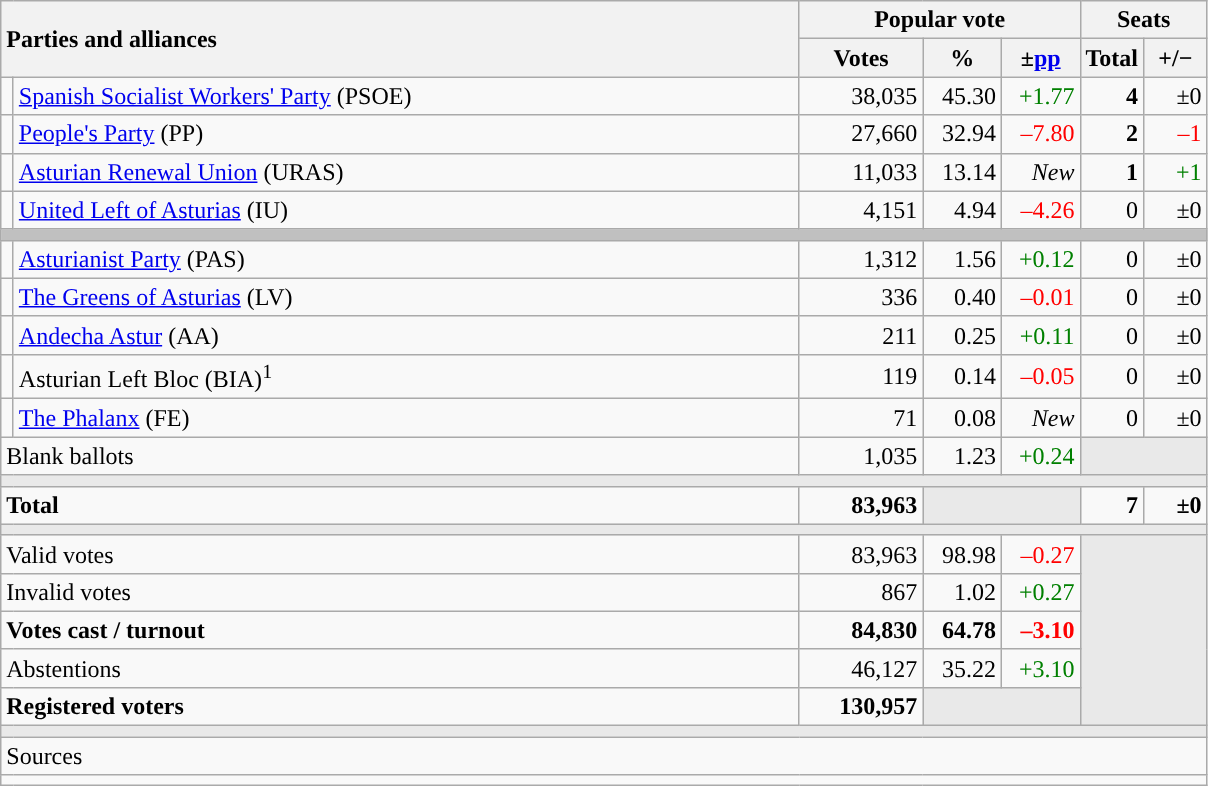<table class="wikitable" style="text-align:right;">
<tr>
<th style="text-align:left;" rowspan="2" colspan="2" width="525">Parties and alliances</th>
<th colspan="3">Popular vote</th>
<th colspan="2">Seats</th>
</tr>
<tr>
<th width="75">Votes</th>
<th width="45">%</th>
<th width="45">±<a href='#'>pp</a></th>
<th width="35">Total</th>
<th width="35">+/−</th>
</tr>
<tr>
<td width="1" style="color:inherit;background:"></td>
<td align="left"><a href='#'>Spanish Socialist Workers' Party</a> (PSOE)</td>
<td>38,035</td>
<td>45.30</td>
<td style="color:green;">+1.77</td>
<td><strong>4</strong></td>
<td>±0</td>
</tr>
<tr>
<td style="color:inherit;background:"></td>
<td align="left"><a href='#'>People's Party</a> (PP)</td>
<td>27,660</td>
<td>32.94</td>
<td style="color:red;">–7.80</td>
<td><strong>2</strong></td>
<td style="color:red;">–1</td>
</tr>
<tr>
<td style="color:inherit;background:"></td>
<td align="left"><a href='#'>Asturian Renewal Union</a> (URAS)</td>
<td>11,033</td>
<td>13.14</td>
<td><em>New</em></td>
<td><strong>1</strong></td>
<td style="color:green;">+1</td>
</tr>
<tr>
<td style="color:inherit;background:"></td>
<td align="left"><a href='#'>United Left of Asturias</a> (IU)</td>
<td>4,151</td>
<td>4.94</td>
<td style="color:red;">–4.26</td>
<td>0</td>
<td>±0</td>
</tr>
<tr>
<td colspan="7" bgcolor="#C0C0C0"></td>
</tr>
<tr>
<td style="color:inherit;background:"></td>
<td align="left"><a href='#'>Asturianist Party</a> (PAS)</td>
<td>1,312</td>
<td>1.56</td>
<td style="color:green;">+0.12</td>
<td>0</td>
<td>±0</td>
</tr>
<tr>
<td style="color:inherit;background:"></td>
<td align="left"><a href='#'>The Greens of Asturias</a> (LV)</td>
<td>336</td>
<td>0.40</td>
<td style="color:red;">–0.01</td>
<td>0</td>
<td>±0</td>
</tr>
<tr>
<td style="color:inherit;background:"></td>
<td align="left"><a href='#'>Andecha Astur</a> (AA)</td>
<td>211</td>
<td>0.25</td>
<td style="color:green;">+0.11</td>
<td>0</td>
<td>±0</td>
</tr>
<tr>
<td style="color:inherit;background:"></td>
<td align="left">Asturian Left Bloc (BIA)<sup>1</sup></td>
<td>119</td>
<td>0.14</td>
<td style="color:red;">–0.05</td>
<td>0</td>
<td>±0</td>
</tr>
<tr>
<td style="color:inherit;background:"></td>
<td align="left"><a href='#'>The Phalanx</a> (FE)</td>
<td>71</td>
<td>0.08</td>
<td><em>New</em></td>
<td>0</td>
<td>±0</td>
</tr>
<tr>
<td align="left" colspan="2">Blank ballots</td>
<td>1,035</td>
<td>1.23</td>
<td style="color:green;">+0.24</td>
<td bgcolor="#E9E9E9" colspan="2"></td>
</tr>
<tr>
<td colspan="7" bgcolor="#E9E9E9"></td>
</tr>
<tr style="font-weight:bold;">
<td align="left" colspan="2">Total</td>
<td>83,963</td>
<td bgcolor="#E9E9E9" colspan="2"></td>
<td>7</td>
<td>±0</td>
</tr>
<tr>
<td colspan="7" bgcolor="#E9E9E9"></td>
</tr>
<tr>
<td align="left" colspan="2">Valid votes</td>
<td>83,963</td>
<td>98.98</td>
<td style="color:red;">–0.27</td>
<td bgcolor="#E9E9E9" colspan="2" rowspan="5"></td>
</tr>
<tr>
<td align="left" colspan="2">Invalid votes</td>
<td>867</td>
<td>1.02</td>
<td style="color:green;">+0.27</td>
</tr>
<tr style="font-weight:bold;">
<td align="left" colspan="2">Votes cast / turnout</td>
<td>84,830</td>
<td>64.78</td>
<td style="color:red;">–3.10</td>
</tr>
<tr>
<td align="left" colspan="2">Abstentions</td>
<td>46,127</td>
<td>35.22</td>
<td style="color:green;">+3.10</td>
</tr>
<tr style="font-weight:bold;">
<td align="left" colspan="2">Registered voters</td>
<td>130,957</td>
<td bgcolor="#E9E9E9" colspan="2"></td>
</tr>
<tr>
<td colspan="7" bgcolor="#E9E9E9"></td>
</tr>
<tr>
<td align="left" colspan="7">Sources</td>
</tr>
<tr>
<td colspan="7" style="text-align:left; max-width:790px;"></td>
</tr>
</table>
